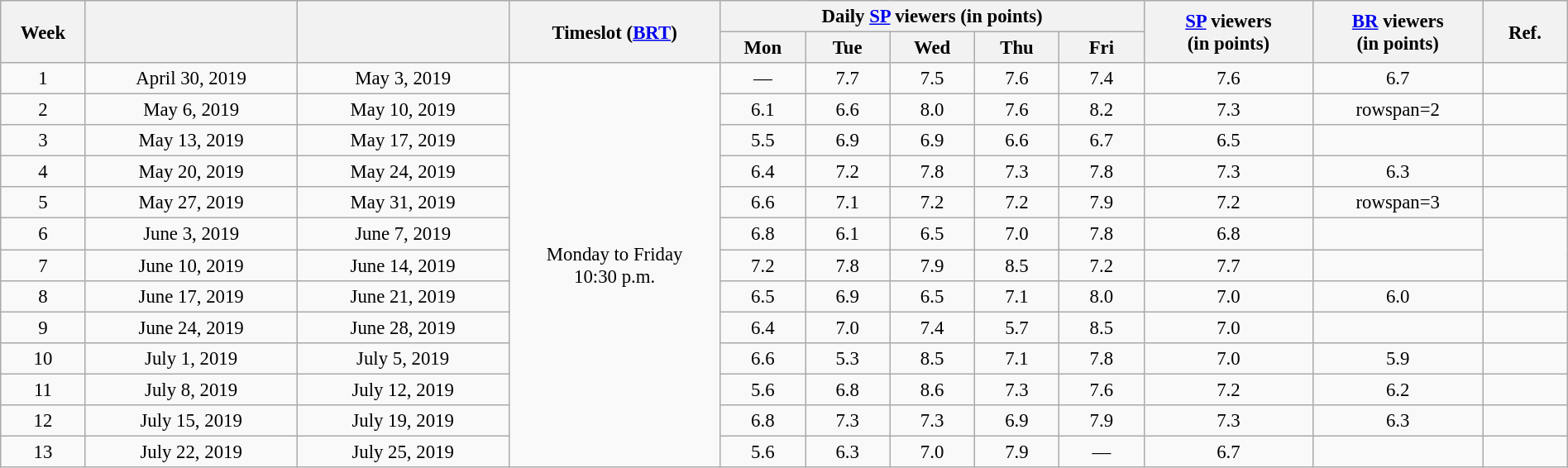<table class="wikitable sortable" style="text-align:center; font-size:95%; width: 100%">
<tr>
<th rowspan=2 width="05.0%">Week</th>
<th rowspan=2 width="12.5%"></th>
<th rowspan=2 width="12.5%"></th>
<th rowspan=2 width="12.5%">Timeslot (<a href='#'>BRT</a>)</th>
<th colspan=5 width="25.0%">Daily <a href='#'>SP</a> viewers (in points)</th>
<th rowspan=2 width="10.0%"><a href='#'>SP</a> viewers<br>(in points)</th>
<th rowspan=2 width="10.0%"><a href='#'>BR</a> viewers<br>(in points)</th>
<th rowspan=2 width="05.0%">Ref.</th>
</tr>
<tr>
<th width="05%">Mon</th>
<th width="05%">Tue</th>
<th width="05%">Wed</th>
<th width="05%">Thu</th>
<th width="05%">Fri</th>
</tr>
<tr>
<td>1</td>
<td>April 30, 2019</td>
<td>May 3, 2019</td>
<td rowspan=13>Monday to Friday<br>10:30 p.m.</td>
<td>—</td>
<td>7.7</td>
<td>7.5</td>
<td>7.6</td>
<td>7.4</td>
<td>7.6</td>
<td>6.7</td>
<td></td>
</tr>
<tr>
<td>2</td>
<td>May 6, 2019</td>
<td>May 10, 2019</td>
<td>6.1</td>
<td>6.6</td>
<td>8.0</td>
<td>7.6</td>
<td>8.2</td>
<td>7.3</td>
<td>rowspan=2 </td>
<td></td>
</tr>
<tr>
<td>3</td>
<td>May 13, 2019</td>
<td>May 17, 2019</td>
<td>5.5</td>
<td>6.9</td>
<td>6.9</td>
<td>6.6</td>
<td>6.7</td>
<td>6.5</td>
<td></td>
</tr>
<tr>
<td>4</td>
<td>May 20, 2019</td>
<td>May 24, 2019</td>
<td>6.4</td>
<td>7.2</td>
<td>7.8</td>
<td>7.3</td>
<td>7.8</td>
<td>7.3</td>
<td>6.3</td>
<td></td>
</tr>
<tr>
<td>5</td>
<td>May 27, 2019</td>
<td>May 31, 2019</td>
<td>6.6</td>
<td>7.1</td>
<td>7.2</td>
<td>7.2</td>
<td>7.9</td>
<td>7.2</td>
<td>rowspan=3 </td>
<td></td>
</tr>
<tr>
<td>6</td>
<td>June 3, 2019</td>
<td>June 7, 2019</td>
<td>6.8</td>
<td>6.1</td>
<td>6.5</td>
<td>7.0</td>
<td>7.8</td>
<td>6.8</td>
<td></td>
</tr>
<tr>
<td>7</td>
<td>June 10, 2019</td>
<td>June 14, 2019</td>
<td>7.2</td>
<td>7.8</td>
<td>7.9</td>
<td>8.5</td>
<td>7.2</td>
<td>7.7</td>
<td></td>
</tr>
<tr>
<td>8</td>
<td>June 17, 2019</td>
<td>June 21, 2019</td>
<td>6.5</td>
<td>6.9</td>
<td>6.5</td>
<td>7.1</td>
<td>8.0</td>
<td>7.0</td>
<td>6.0</td>
<td></td>
</tr>
<tr>
<td>9</td>
<td>June 24, 2019</td>
<td>June 28, 2019</td>
<td>6.4</td>
<td>7.0</td>
<td>7.4</td>
<td>5.7</td>
<td>8.5</td>
<td>7.0</td>
<td></td>
<td></td>
</tr>
<tr>
<td>10</td>
<td>July 1, 2019</td>
<td>July 5, 2019</td>
<td>6.6</td>
<td>5.3</td>
<td>8.5</td>
<td>7.1</td>
<td>7.8</td>
<td>7.0</td>
<td>5.9</td>
<td></td>
</tr>
<tr>
<td>11</td>
<td>July 8, 2019</td>
<td>July 12, 2019</td>
<td>5.6</td>
<td>6.8</td>
<td>8.6</td>
<td>7.3</td>
<td>7.6</td>
<td>7.2</td>
<td>6.2</td>
<td></td>
</tr>
<tr>
<td>12</td>
<td>July 15, 2019</td>
<td>July 19, 2019</td>
<td>6.8</td>
<td>7.3</td>
<td>7.3</td>
<td>6.9</td>
<td>7.9</td>
<td>7.3</td>
<td>6.3</td>
<td></td>
</tr>
<tr>
<td>13</td>
<td>July 22, 2019</td>
<td>July 25, 2019</td>
<td>5.6</td>
<td>6.3</td>
<td>7.0</td>
<td>7.9</td>
<td>—</td>
<td>6.7</td>
<td></td>
<td></td>
</tr>
</table>
